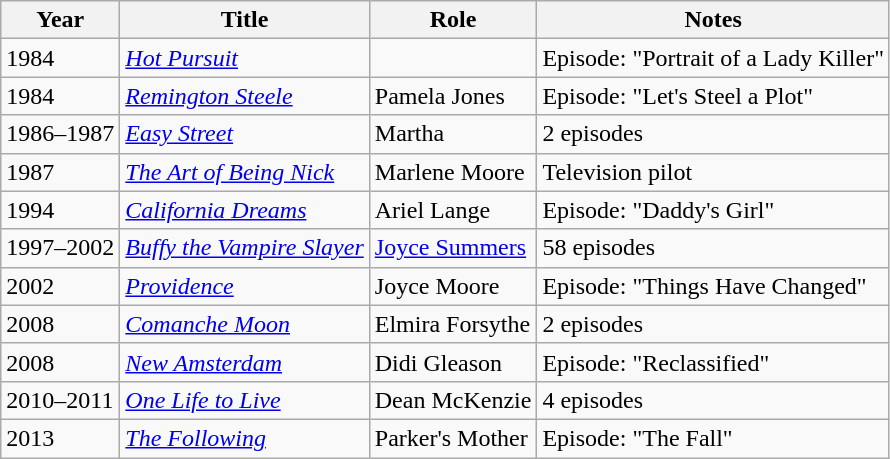<table class="wikitable sortable">
<tr>
<th>Year</th>
<th>Title</th>
<th>Role</th>
<th>Notes</th>
</tr>
<tr>
<td>1984</td>
<td><em><a href='#'>Hot Pursuit</a></em></td>
<td></td>
<td>Episode: "Portrait of a Lady Killer"</td>
</tr>
<tr>
<td>1984</td>
<td><em><a href='#'>Remington Steele</a></em></td>
<td>Pamela Jones</td>
<td>Episode: "Let's Steel a Plot"</td>
</tr>
<tr>
<td>1986–1987</td>
<td><em><a href='#'>Easy Street</a></em></td>
<td>Martha</td>
<td>2 episodes</td>
</tr>
<tr>
<td>1987</td>
<td><em><a href='#'>The Art of Being Nick</a></em></td>
<td>Marlene Moore</td>
<td>Television pilot</td>
</tr>
<tr>
<td>1994</td>
<td><em><a href='#'>California Dreams</a></em></td>
<td>Ariel Lange</td>
<td>Episode: "Daddy's Girl"</td>
</tr>
<tr>
<td>1997–2002</td>
<td><em><a href='#'>Buffy the Vampire Slayer</a></em></td>
<td><a href='#'>Joyce Summers</a></td>
<td>58 episodes</td>
</tr>
<tr>
<td>2002</td>
<td><em><a href='#'>Providence</a></em></td>
<td>Joyce Moore</td>
<td>Episode: "Things Have Changed"</td>
</tr>
<tr>
<td>2008</td>
<td><em><a href='#'>Comanche Moon</a></em></td>
<td>Elmira Forsythe</td>
<td>2 episodes</td>
</tr>
<tr>
<td>2008</td>
<td><em><a href='#'>New Amsterdam</a></em></td>
<td>Didi Gleason</td>
<td>Episode: "Reclassified"</td>
</tr>
<tr>
<td>2010–2011</td>
<td><em><a href='#'>One Life to Live</a></em></td>
<td>Dean McKenzie</td>
<td>4 episodes</td>
</tr>
<tr>
<td>2013</td>
<td><em><a href='#'>The Following</a></em></td>
<td>Parker's Mother</td>
<td>Episode: "The Fall"</td>
</tr>
</table>
